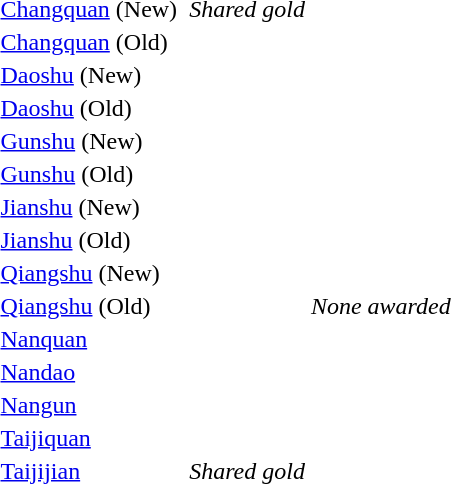<table>
<tr>
<td rowspan=2><a href='#'>Changquan</a> (New)</td>
<td></td>
<td rowspan=2><em>Shared gold</em></td>
<td rowspan=2></td>
</tr>
<tr>
<td></td>
</tr>
<tr>
<td><a href='#'>Changquan</a> (Old)</td>
<td></td>
<td></td>
<td></td>
</tr>
<tr>
<td><a href='#'>Daoshu</a> (New)</td>
<td></td>
<td></td>
<td></td>
</tr>
<tr>
<td><a href='#'>Daoshu</a> (Old)</td>
<td></td>
<td></td>
<td></td>
</tr>
<tr>
<td><a href='#'>Gunshu</a> (New)</td>
<td></td>
<td></td>
<td></td>
</tr>
<tr>
<td><a href='#'>Gunshu</a> (Old)</td>
<td></td>
<td></td>
<td></td>
</tr>
<tr>
<td><a href='#'>Jianshu</a> (New)</td>
<td></td>
<td></td>
<td></td>
</tr>
<tr>
<td><a href='#'>Jianshu</a> (Old)</td>
<td></td>
<td></td>
<td></td>
</tr>
<tr>
<td><a href='#'>Qiangshu</a> (New)</td>
<td></td>
<td></td>
<td></td>
</tr>
<tr>
<td><a href='#'>Qiangshu</a> (Old)</td>
<td></td>
<td></td>
<td><em>None awarded</em></td>
</tr>
<tr>
<td><a href='#'>Nanquan</a></td>
<td></td>
<td></td>
<td></td>
</tr>
<tr>
<td><a href='#'>Nandao</a></td>
<td></td>
<td></td>
<td></td>
</tr>
<tr>
<td><a href='#'>Nangun</a></td>
<td></td>
<td></td>
<td></td>
</tr>
<tr>
<td><a href='#'>Taijiquan</a></td>
<td></td>
<td></td>
<td></td>
</tr>
<tr>
<td rowspan=2><a href='#'>Taijijian</a></td>
<td></td>
<td rowspan=2><em>Shared gold</em></td>
<td rowspan=2></td>
</tr>
<tr>
<td></td>
</tr>
</table>
